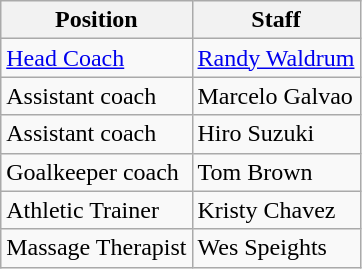<table class="wikitable">
<tr>
<th>Position</th>
<th>Staff</th>
</tr>
<tr>
<td><a href='#'>Head Coach</a></td>
<td> <a href='#'>Randy Waldrum</a></td>
</tr>
<tr>
<td>Assistant coach</td>
<td> Marcelo Galvao</td>
</tr>
<tr>
<td>Assistant coach</td>
<td> Hiro Suzuki</td>
</tr>
<tr>
<td>Goalkeeper coach</td>
<td> Tom Brown</td>
</tr>
<tr>
<td>Athletic Trainer</td>
<td> Kristy Chavez</td>
</tr>
<tr>
<td>Massage Therapist</td>
<td> Wes Speights</td>
</tr>
</table>
